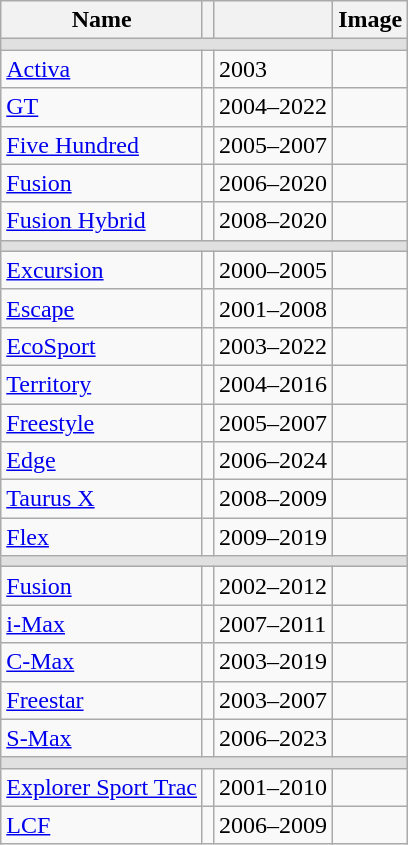<table class="wikitable sortable">
<tr>
<th style="width:px;">Name</th>
<th style="width:px;"></th>
<th style="width:px;"></th>
<th style="width:px;">Image</th>
</tr>
<tr>
<td colspan=6 style=background:#e0e0e0></td>
</tr>
<tr>
<td><a href='#'>Activa</a></td>
<td></td>
<td>2003</td>
<td></td>
</tr>
<tr>
<td><a href='#'>GT</a></td>
<td></td>
<td>2004–2022</td>
<td></td>
</tr>
<tr>
<td><a href='#'>Five Hundred</a></td>
<td></td>
<td>2005–2007</td>
<td></td>
</tr>
<tr>
<td><a href='#'>Fusion</a></td>
<td></td>
<td>2006–2020</td>
<td></td>
</tr>
<tr>
<td><a href='#'>Fusion Hybrid</a></td>
<td></td>
<td>2008–2020</td>
<td></td>
</tr>
<tr>
<td colspan=6 style=background:#e0e0e0></td>
</tr>
<tr>
<td><a href='#'>Excursion</a></td>
<td></td>
<td>2000–2005</td>
<td></td>
</tr>
<tr>
<td><a href='#'>Escape</a></td>
<td></td>
<td>2001–2008</td>
<td></td>
</tr>
<tr>
<td><a href='#'>EcoSport</a></td>
<td><br></td>
<td>2003–2022</td>
<td></td>
</tr>
<tr>
<td><a href='#'>Territory</a></td>
<td></td>
<td>2004–2016</td>
<td></td>
</tr>
<tr>
<td><a href='#'>Freestyle</a></td>
<td></td>
<td>2005–2007</td>
<td></td>
</tr>
<tr>
<td><a href='#'>Edge</a></td>
<td></td>
<td>2006–2024</td>
<td></td>
</tr>
<tr>
<td><a href='#'>Taurus X</a></td>
<td></td>
<td>2008–2009</td>
<td></td>
</tr>
<tr>
<td><a href='#'>Flex</a></td>
<td></td>
<td>2009–2019</td>
<td></td>
</tr>
<tr>
<td colspan=6 style=background:#e0e0e0></td>
</tr>
<tr>
<td><a href='#'>Fusion</a></td>
<td></td>
<td>2002–2012</td>
<td></td>
</tr>
<tr>
<td><a href='#'>i-Max</a></td>
<td></td>
<td>2007–2011</td>
<td></td>
</tr>
<tr>
<td><a href='#'>C-Max</a></td>
<td></td>
<td>2003–2019</td>
<td></td>
</tr>
<tr>
<td><a href='#'>Freestar</a></td>
<td></td>
<td>2003–2007</td>
<td></td>
</tr>
<tr>
<td><a href='#'>S-Max</a></td>
<td></td>
<td>2006–2023</td>
<td></td>
</tr>
<tr>
<td colspan=6 style=background:#e0e0e0></td>
</tr>
<tr>
<td><a href='#'>Explorer Sport Trac</a></td>
<td></td>
<td>2001–2010</td>
<td></td>
</tr>
<tr>
<td><a href='#'>LCF</a></td>
<td></td>
<td>2006–2009</td>
<td></td>
</tr>
</table>
